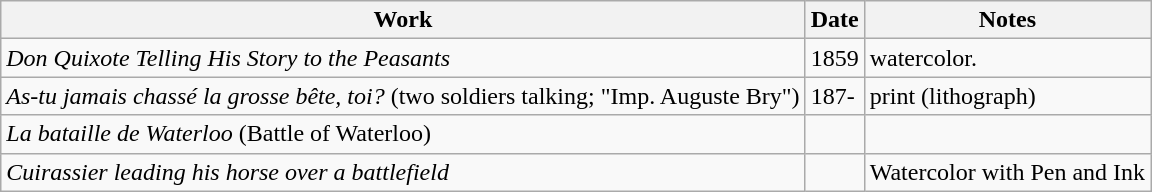<table class="wikitable">
<tr>
<th>Work</th>
<th>Date</th>
<th>Notes</th>
</tr>
<tr>
<td><em>Don Quixote Telling His Story to the Peasants</em></td>
<td>1859</td>
<td>watercolor.</td>
</tr>
<tr>
<td><em>As-tu jamais chassé la grosse bête, toi?</em> (two soldiers talking; "Imp. Auguste Bry")</td>
<td>187-</td>
<td>print (lithograph)</td>
</tr>
<tr>
<td><em>La bataille de Waterloo</em> (Battle of Waterloo)</td>
<td></td>
<td></td>
</tr>
<tr>
<td><em>Cuirassier leading his horse over a battlefield</em></td>
<td></td>
<td>Watercolor with Pen and Ink </td>
</tr>
</table>
